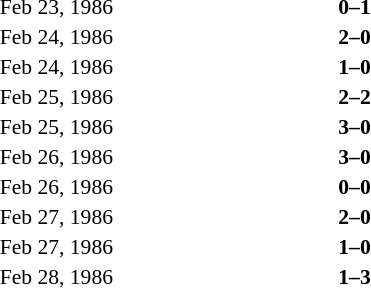<table width=100% cellspacing=1 style=font-size:90%>
<tr>
<th width=120></th>
<th width=120></th>
<th width=70></th>
<th width=120></th>
<th></th>
</tr>
<tr>
<td align=right>Feb 23, 1986</td>
<td align=right><strong></strong></td>
<td align=center><strong>0–1</strong></td>
<td><strong></strong></td>
</tr>
<tr>
<td align=right>Feb 24, 1986</td>
<td align=right><strong></strong></td>
<td align=center><strong>2–0</strong></td>
<td><strong></strong></td>
</tr>
<tr>
<td align=right>Feb 24, 1986</td>
<td align=right><strong></strong></td>
<td align=center><strong>1–0</strong></td>
<td><strong></strong></td>
</tr>
<tr>
<td align=right>Feb 25, 1986</td>
<td align=right><strong></strong></td>
<td align=center><strong>2–2</strong></td>
<td><strong></strong></td>
</tr>
<tr>
<td align=right>Feb 25, 1986</td>
<td align=right><strong></strong></td>
<td align=center><strong>3–0</strong></td>
<td><strong></strong></td>
</tr>
<tr>
<td align=right>Feb 26, 1986</td>
<td align=right><strong></strong></td>
<td align=center><strong>3–0</strong></td>
<td><strong></strong></td>
</tr>
<tr>
<td align=right>Feb 26, 1986</td>
<td align=right><strong></strong></td>
<td align=center><strong>0–0</strong></td>
<td><strong></strong></td>
</tr>
<tr>
<td align=right>Feb 27, 1986</td>
<td align=right><strong></strong></td>
<td align=center><strong>2–0</strong></td>
<td><strong></strong></td>
</tr>
<tr>
<td align=right>Feb 27, 1986</td>
<td align=right><strong></strong></td>
<td align=center><strong>1–0</strong></td>
<td><strong></strong></td>
</tr>
<tr>
<td align=right>Feb 28, 1986</td>
<td align=right><strong></strong></td>
<td align=center><strong>1–3</strong></td>
<td><strong></strong></td>
</tr>
</table>
